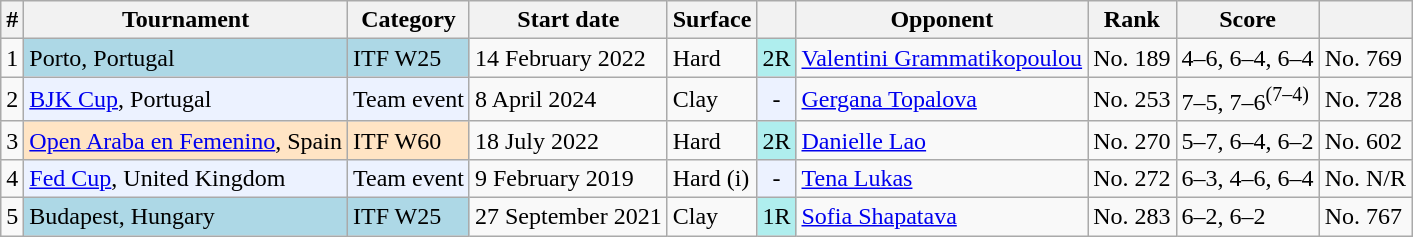<table class="wikitable sortable">
<tr>
<th scope="col">#</th>
<th scope="col">Tournament</th>
<th scope="col">Category</th>
<th scope="col">Start date</th>
<th scope="col">Surface</th>
<th scope="col"></th>
<th scope="col">Opponent</th>
<th scope="col">Rank</th>
<th class="unsortable" scope="col">Score</th>
<th></th>
</tr>
<tr>
<td align="center">1</td>
<td bgcolor="lightblue">Porto, Portugal</td>
<td bgcolor="lightblue">ITF W25</td>
<td>14 February 2022</td>
<td>Hard</td>
<td bgcolor=afeeee align="center">2R</td>
<td> <a href='#'>Valentini Grammatikopoulou</a></td>
<td>No. 189</td>
<td>4–6, 6–4, 6–4</td>
<td>No. 769</td>
</tr>
<tr>
<td align="center">2</td>
<td bgcolor="#ECF2FF"><a href='#'>BJK Cup</a>, Portugal</td>
<td bgcolor="#ECF2FF">Team event</td>
<td>8 April 2024</td>
<td>Clay</td>
<td bgcolor=#ECF2FF align="center">-</td>
<td> <a href='#'>Gergana Topalova</a></td>
<td>No. 253</td>
<td>7–5, 7–6<sup>(7–4)</sup></td>
<td>No. 728</td>
</tr>
<tr>
<td align="center">3</td>
<td bgcolor="#FFE4C4"><a href='#'>Open Araba en Femenino</a>, Spain</td>
<td bgcolor="#FFE4C4">ITF W60</td>
<td>18 July 2022</td>
<td>Hard</td>
<td bgcolor=afeeee align="center">2R</td>
<td> <a href='#'>Danielle Lao</a></td>
<td>No. 270</td>
<td>5–7, 6–4, 6–2</td>
<td>No. 602</td>
</tr>
<tr>
<td align="center">4</td>
<td bgcolor="#ECF2FF"><a href='#'>Fed Cup</a>, United Kingdom</td>
<td bgcolor="#ECF2FF">Team event</td>
<td>9 February 2019</td>
<td>Hard (i)</td>
<td bgcolor=#ECF2FF align="center">-</td>
<td> <a href='#'>Tena Lukas</a></td>
<td>No. 272</td>
<td>6–3, 4–6, 6–4</td>
<td>No. N/R</td>
</tr>
<tr>
<td align="center">5</td>
<td bgcolor="lightblue">Budapest, Hungary</td>
<td bgcolor="lightblue">ITF W25</td>
<td>27 September 2021</td>
<td>Clay</td>
<td bgcolor=afeeee align="center">1R</td>
<td> <a href='#'>Sofia Shapatava</a></td>
<td>No. 283</td>
<td>6–2, 6–2</td>
<td>No. 767</td>
</tr>
</table>
